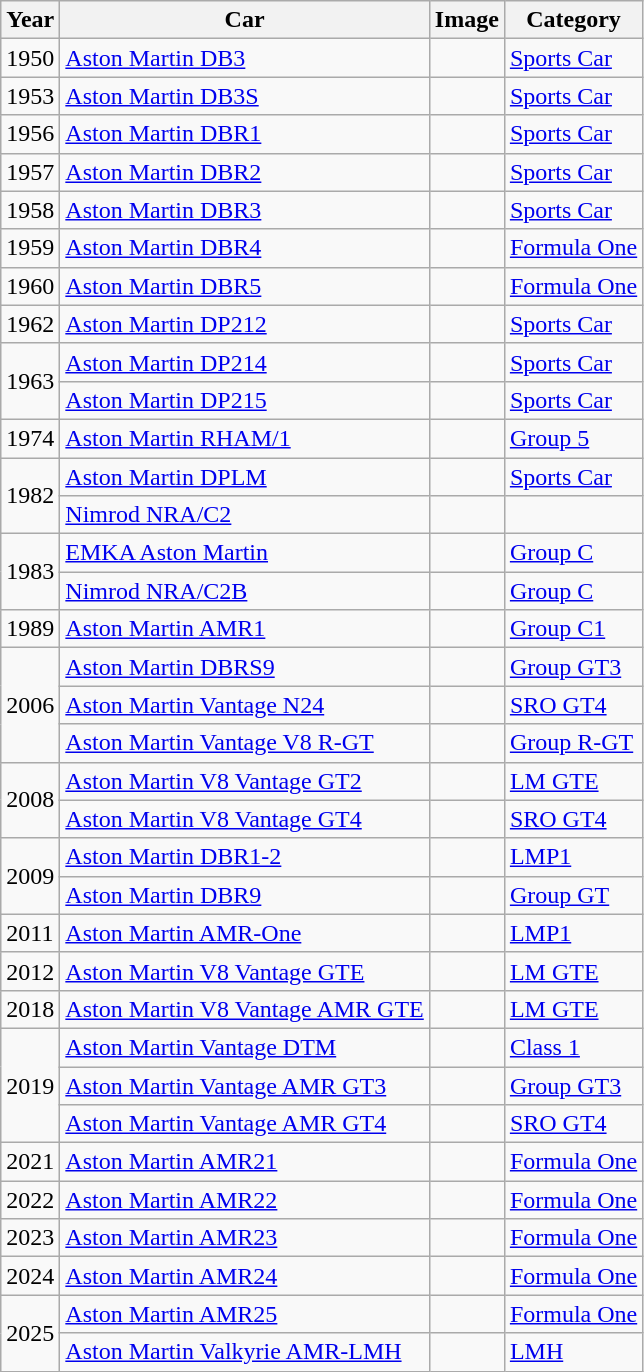<table class="wikitable">
<tr>
<th>Year</th>
<th>Car</th>
<th>Image</th>
<th>Category</th>
</tr>
<tr>
<td>1950</td>
<td><a href='#'>Aston Martin DB3</a></td>
<td></td>
<td><a href='#'>Sports Car</a></td>
</tr>
<tr>
<td>1953</td>
<td><a href='#'>Aston Martin DB3S</a></td>
<td></td>
<td><a href='#'>Sports Car</a></td>
</tr>
<tr>
<td>1956</td>
<td><a href='#'>Aston Martin DBR1</a></td>
<td></td>
<td><a href='#'>Sports Car</a></td>
</tr>
<tr>
<td>1957</td>
<td><a href='#'>Aston Martin DBR2</a></td>
<td></td>
<td><a href='#'>Sports Car</a></td>
</tr>
<tr>
<td>1958</td>
<td><a href='#'>Aston Martin DBR3</a></td>
<td></td>
<td><a href='#'>Sports Car</a></td>
</tr>
<tr>
<td>1959</td>
<td><a href='#'>Aston Martin DBR4</a></td>
<td></td>
<td><a href='#'>Formula One</a></td>
</tr>
<tr>
<td>1960</td>
<td><a href='#'>Aston Martin DBR5</a></td>
<td></td>
<td><a href='#'>Formula One</a></td>
</tr>
<tr>
<td>1962</td>
<td><a href='#'>Aston Martin DP212</a></td>
<td></td>
<td><a href='#'>Sports Car</a></td>
</tr>
<tr>
<td rowspan="2">1963</td>
<td><a href='#'>Aston Martin DP214</a></td>
<td></td>
<td><a href='#'>Sports Car</a></td>
</tr>
<tr>
<td><a href='#'>Aston Martin DP215</a></td>
<td></td>
<td><a href='#'>Sports Car</a></td>
</tr>
<tr>
<td>1974</td>
<td><a href='#'>Aston Martin RHAM/1</a></td>
<td></td>
<td><a href='#'>Group 5</a></td>
</tr>
<tr>
<td rowspan="2">1982</td>
<td><a href='#'>Aston Martin DPLM</a></td>
<td></td>
<td><a href='#'>Sports Car</a></td>
</tr>
<tr>
<td><a href='#'>Nimrod NRA/C2</a></td>
<td></td>
<td></td>
</tr>
<tr>
<td rowspan="2">1983</td>
<td><a href='#'>EMKA Aston Martin</a></td>
<td></td>
<td><a href='#'>Group C</a></td>
</tr>
<tr>
<td><a href='#'>Nimrod NRA/C2B</a></td>
<td></td>
<td><a href='#'>Group C</a></td>
</tr>
<tr>
<td>1989</td>
<td><a href='#'>Aston Martin AMR1</a></td>
<td></td>
<td><a href='#'>Group C1</a></td>
</tr>
<tr>
<td rowspan="3">2006</td>
<td><a href='#'>Aston Martin DBRS9</a></td>
<td></td>
<td><a href='#'>Group GT3</a></td>
</tr>
<tr>
<td><a href='#'>Aston Martin Vantage N24</a></td>
<td></td>
<td><a href='#'>SRO GT4</a></td>
</tr>
<tr>
<td><a href='#'>Aston Martin Vantage V8 R-GT</a></td>
<td></td>
<td><a href='#'>Group R-GT</a></td>
</tr>
<tr>
<td rowspan="2">2008</td>
<td><a href='#'>Aston Martin V8 Vantage GT2</a></td>
<td></td>
<td><a href='#'>LM GTE</a></td>
</tr>
<tr>
<td><a href='#'>Aston Martin V8 Vantage GT4</a></td>
<td></td>
<td><a href='#'>SRO GT4</a></td>
</tr>
<tr>
<td rowspan="2">2009</td>
<td><a href='#'>Aston Martin DBR1-2</a></td>
<td></td>
<td><a href='#'>LMP1</a></td>
</tr>
<tr>
<td><a href='#'>Aston Martin DBR9</a></td>
<td></td>
<td><a href='#'>Group GT</a></td>
</tr>
<tr>
<td>2011</td>
<td><a href='#'>Aston Martin AMR-One</a></td>
<td></td>
<td><a href='#'>LMP1</a></td>
</tr>
<tr>
<td>2012</td>
<td><a href='#'>Aston Martin V8 Vantage GTE</a></td>
<td></td>
<td><a href='#'>LM GTE</a></td>
</tr>
<tr>
<td>2018</td>
<td><a href='#'>Aston Martin V8 Vantage AMR GTE</a></td>
<td></td>
<td><a href='#'>LM GTE</a></td>
</tr>
<tr>
<td rowspan="3">2019</td>
<td><a href='#'>Aston Martin Vantage DTM</a></td>
<td></td>
<td><a href='#'>Class 1</a></td>
</tr>
<tr>
<td><a href='#'>Aston Martin Vantage AMR GT3</a></td>
<td></td>
<td><a href='#'>Group GT3</a></td>
</tr>
<tr>
<td><a href='#'>Aston Martin Vantage AMR GT4</a></td>
<td></td>
<td><a href='#'>SRO GT4</a></td>
</tr>
<tr>
<td>2021</td>
<td><a href='#'>Aston Martin AMR21</a></td>
<td></td>
<td><a href='#'>Formula One</a></td>
</tr>
<tr>
<td>2022</td>
<td><a href='#'>Aston Martin AMR22</a></td>
<td></td>
<td><a href='#'>Formula One</a></td>
</tr>
<tr>
<td>2023</td>
<td><a href='#'>Aston Martin AMR23</a></td>
<td></td>
<td><a href='#'>Formula One</a></td>
</tr>
<tr>
<td>2024</td>
<td><a href='#'>Aston Martin AMR24</a></td>
<td></td>
<td><a href='#'>Formula One</a></td>
</tr>
<tr>
<td rowspan="2">2025</td>
<td><a href='#'>Aston Martin AMR25</a></td>
<td></td>
<td><a href='#'>Formula One</a></td>
</tr>
<tr>
<td><a href='#'>Aston Martin Valkyrie AMR-LMH</a></td>
<td></td>
<td><a href='#'>LMH</a></td>
</tr>
</table>
